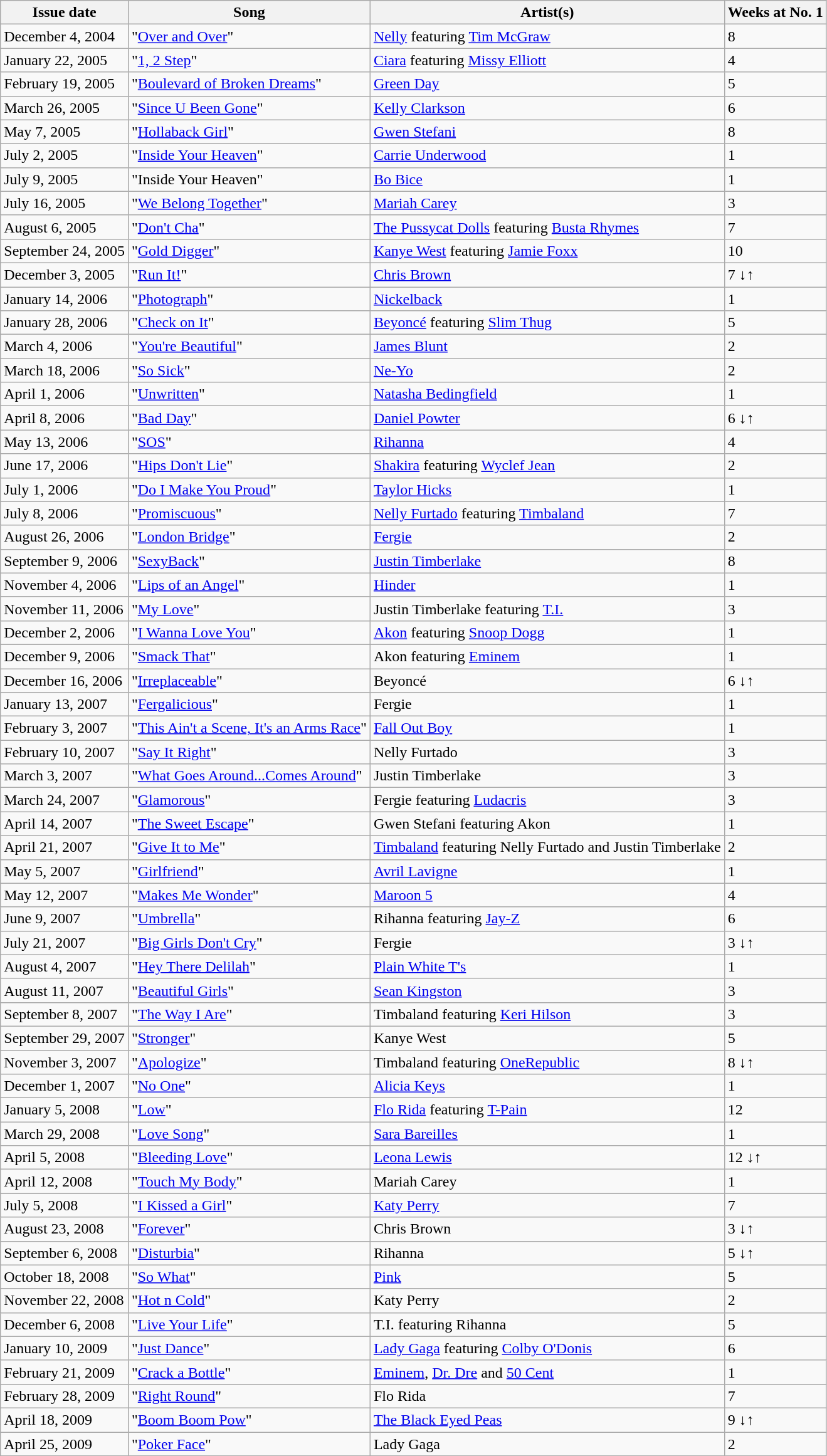<table class="wikitable sortable">
<tr>
<th>Issue date</th>
<th>Song</th>
<th>Artist(s)</th>
<th>Weeks at No. 1</th>
</tr>
<tr>
<td>December 4, 2004</td>
<td>"<a href='#'>Over and Over</a>"</td>
<td><a href='#'>Nelly</a> featuring <a href='#'>Tim McGraw</a></td>
<td>8</td>
</tr>
<tr>
<td>January 22, 2005</td>
<td>"<a href='#'>1, 2 Step</a>"</td>
<td><a href='#'>Ciara</a> featuring <a href='#'>Missy Elliott</a></td>
<td>4</td>
</tr>
<tr>
<td>February 19, 2005</td>
<td>"<a href='#'>Boulevard of Broken Dreams</a>"</td>
<td><a href='#'>Green Day</a></td>
<td>5</td>
</tr>
<tr>
<td>March 26, 2005</td>
<td>"<a href='#'>Since U Been Gone</a>"</td>
<td><a href='#'>Kelly Clarkson</a></td>
<td>6</td>
</tr>
<tr>
<td>May 7, 2005</td>
<td>"<a href='#'>Hollaback Girl</a>"</td>
<td><a href='#'>Gwen Stefani</a></td>
<td>8</td>
</tr>
<tr>
<td>July 2, 2005</td>
<td>"<a href='#'>Inside Your Heaven</a>"</td>
<td><a href='#'>Carrie Underwood</a></td>
<td>1</td>
</tr>
<tr>
<td>July 9, 2005</td>
<td>"Inside Your Heaven"</td>
<td><a href='#'>Bo Bice</a></td>
<td>1</td>
</tr>
<tr>
<td>July 16, 2005</td>
<td>"<a href='#'>We Belong Together</a>"</td>
<td><a href='#'>Mariah Carey</a></td>
<td>3</td>
</tr>
<tr>
<td>August 6, 2005</td>
<td>"<a href='#'>Don't Cha</a>"</td>
<td><a href='#'>The Pussycat Dolls</a> featuring <a href='#'>Busta Rhymes</a></td>
<td>7</td>
</tr>
<tr>
<td>September 24, 2005</td>
<td>"<a href='#'>Gold Digger</a>"</td>
<td><a href='#'>Kanye West</a> featuring <a href='#'>Jamie Foxx</a></td>
<td>10</td>
</tr>
<tr>
<td>December 3, 2005</td>
<td>"<a href='#'>Run It!</a>"</td>
<td><a href='#'>Chris Brown</a></td>
<td>7 ↓↑</td>
</tr>
<tr>
<td>January 14, 2006</td>
<td>"<a href='#'>Photograph</a>"</td>
<td><a href='#'>Nickelback</a></td>
<td>1</td>
</tr>
<tr>
<td>January 28, 2006</td>
<td>"<a href='#'>Check on It</a>"</td>
<td><a href='#'>Beyoncé</a> featuring <a href='#'>Slim Thug</a></td>
<td>5</td>
</tr>
<tr>
<td>March 4, 2006</td>
<td>"<a href='#'>You're Beautiful</a>"</td>
<td><a href='#'>James Blunt</a></td>
<td>2</td>
</tr>
<tr>
<td>March 18, 2006</td>
<td>"<a href='#'>So Sick</a>"</td>
<td><a href='#'>Ne-Yo</a></td>
<td>2</td>
</tr>
<tr>
<td>April 1, 2006</td>
<td>"<a href='#'>Unwritten</a>"</td>
<td><a href='#'>Natasha Bedingfield</a></td>
<td>1</td>
</tr>
<tr>
<td>April 8, 2006</td>
<td>"<a href='#'>Bad Day</a>"</td>
<td><a href='#'>Daniel Powter</a></td>
<td>6 ↓↑</td>
</tr>
<tr>
<td>May 13, 2006</td>
<td>"<a href='#'>SOS</a>"</td>
<td><a href='#'>Rihanna</a></td>
<td>4</td>
</tr>
<tr>
<td>June 17, 2006</td>
<td>"<a href='#'>Hips Don't Lie</a>"</td>
<td><a href='#'>Shakira</a> featuring <a href='#'>Wyclef Jean</a></td>
<td>2</td>
</tr>
<tr>
<td>July 1, 2006</td>
<td>"<a href='#'>Do I Make You Proud</a>"</td>
<td><a href='#'>Taylor Hicks</a></td>
<td>1</td>
</tr>
<tr>
<td>July 8, 2006</td>
<td>"<a href='#'>Promiscuous</a>"</td>
<td><a href='#'>Nelly Furtado</a> featuring <a href='#'>Timbaland</a></td>
<td>7</td>
</tr>
<tr>
<td>August 26, 2006</td>
<td>"<a href='#'>London Bridge</a>"</td>
<td><a href='#'>Fergie</a></td>
<td>2</td>
</tr>
<tr>
<td>September 9, 2006</td>
<td>"<a href='#'>SexyBack</a>"</td>
<td><a href='#'>Justin Timberlake</a></td>
<td>8</td>
</tr>
<tr>
<td>November 4, 2006</td>
<td>"<a href='#'>Lips of an Angel</a>"</td>
<td><a href='#'>Hinder</a></td>
<td>1</td>
</tr>
<tr>
<td>November 11, 2006</td>
<td>"<a href='#'>My Love</a>"</td>
<td>Justin Timberlake featuring <a href='#'>T.I.</a></td>
<td>3</td>
</tr>
<tr>
<td>December 2, 2006</td>
<td>"<a href='#'>I Wanna Love You</a>"</td>
<td><a href='#'>Akon</a> featuring <a href='#'>Snoop Dogg</a></td>
<td>1</td>
</tr>
<tr>
<td>December 9, 2006</td>
<td>"<a href='#'>Smack That</a>"</td>
<td>Akon featuring <a href='#'>Eminem</a></td>
<td>1</td>
</tr>
<tr>
<td>December 16, 2006</td>
<td>"<a href='#'>Irreplaceable</a>"</td>
<td>Beyoncé</td>
<td>6 ↓↑</td>
</tr>
<tr>
<td>January 13, 2007</td>
<td>"<a href='#'>Fergalicious</a>"</td>
<td>Fergie</td>
<td>1</td>
</tr>
<tr>
<td>February 3, 2007</td>
<td>"<a href='#'>This Ain't a Scene, It's an Arms Race</a>"</td>
<td><a href='#'>Fall Out Boy</a></td>
<td>1</td>
</tr>
<tr>
<td>February 10, 2007</td>
<td>"<a href='#'>Say It Right</a>"</td>
<td>Nelly Furtado</td>
<td>3</td>
</tr>
<tr>
<td>March 3, 2007</td>
<td>"<a href='#'>What Goes Around...Comes Around</a>"</td>
<td>Justin Timberlake</td>
<td>3</td>
</tr>
<tr>
<td>March 24, 2007</td>
<td>"<a href='#'>Glamorous</a>"</td>
<td>Fergie featuring <a href='#'>Ludacris</a></td>
<td>3</td>
</tr>
<tr>
<td>April 14, 2007</td>
<td>"<a href='#'>The Sweet Escape</a>"</td>
<td>Gwen Stefani featuring Akon</td>
<td>1</td>
</tr>
<tr>
<td>April 21, 2007</td>
<td>"<a href='#'>Give It to Me</a>"</td>
<td><a href='#'>Timbaland</a> featuring Nelly Furtado and Justin Timberlake</td>
<td>2</td>
</tr>
<tr>
<td>May 5, 2007</td>
<td>"<a href='#'>Girlfriend</a>"</td>
<td><a href='#'>Avril Lavigne</a></td>
<td>1</td>
</tr>
<tr>
<td>May 12, 2007</td>
<td>"<a href='#'>Makes Me Wonder</a>"</td>
<td><a href='#'>Maroon 5</a></td>
<td>4</td>
</tr>
<tr>
<td>June 9, 2007</td>
<td>"<a href='#'>Umbrella</a>"</td>
<td>Rihanna featuring <a href='#'>Jay-Z</a></td>
<td>6</td>
</tr>
<tr>
<td>July 21, 2007</td>
<td>"<a href='#'>Big Girls Don't Cry</a>"</td>
<td>Fergie</td>
<td>3 ↓↑</td>
</tr>
<tr>
<td>August 4, 2007</td>
<td>"<a href='#'>Hey There Delilah</a>"</td>
<td><a href='#'>Plain White T's</a></td>
<td>1</td>
</tr>
<tr>
<td>August 11, 2007</td>
<td>"<a href='#'>Beautiful Girls</a>"</td>
<td><a href='#'>Sean Kingston</a></td>
<td>3</td>
</tr>
<tr>
<td>September 8, 2007</td>
<td>"<a href='#'>The Way I Are</a>"</td>
<td>Timbaland featuring <a href='#'>Keri Hilson</a></td>
<td>3</td>
</tr>
<tr>
<td>September 29, 2007</td>
<td>"<a href='#'>Stronger</a>"</td>
<td>Kanye West</td>
<td>5</td>
</tr>
<tr>
<td>November 3, 2007</td>
<td>"<a href='#'>Apologize</a>"</td>
<td>Timbaland featuring <a href='#'>OneRepublic</a></td>
<td>8 ↓↑</td>
</tr>
<tr>
<td>December 1, 2007</td>
<td>"<a href='#'>No One</a>"</td>
<td><a href='#'>Alicia Keys</a></td>
<td>1</td>
</tr>
<tr>
<td>January 5, 2008</td>
<td>"<a href='#'>Low</a>"</td>
<td><a href='#'>Flo Rida</a> featuring <a href='#'>T-Pain</a></td>
<td>12</td>
</tr>
<tr>
<td>March 29, 2008</td>
<td>"<a href='#'>Love Song</a>"</td>
<td><a href='#'>Sara Bareilles</a></td>
<td>1</td>
</tr>
<tr>
<td>April 5, 2008</td>
<td>"<a href='#'>Bleeding Love</a>"</td>
<td><a href='#'>Leona Lewis</a></td>
<td>12 ↓↑</td>
</tr>
<tr>
<td>April 12, 2008</td>
<td>"<a href='#'>Touch My Body</a>"</td>
<td>Mariah Carey</td>
<td>1</td>
</tr>
<tr>
<td>July 5, 2008</td>
<td>"<a href='#'>I Kissed a Girl</a>"</td>
<td><a href='#'>Katy Perry</a></td>
<td>7</td>
</tr>
<tr>
<td>August 23, 2008</td>
<td>"<a href='#'>Forever</a>"</td>
<td>Chris Brown</td>
<td>3 ↓↑</td>
</tr>
<tr>
<td>September 6, 2008</td>
<td>"<a href='#'>Disturbia</a>"</td>
<td>Rihanna</td>
<td>5 ↓↑</td>
</tr>
<tr>
<td>October 18, 2008</td>
<td>"<a href='#'>So What</a>"</td>
<td><a href='#'>Pink</a></td>
<td>5</td>
</tr>
<tr>
<td>November 22, 2008</td>
<td>"<a href='#'>Hot n Cold</a>"</td>
<td>Katy Perry</td>
<td>2</td>
</tr>
<tr>
<td>December 6, 2008</td>
<td>"<a href='#'>Live Your Life</a>"</td>
<td>T.I. featuring Rihanna</td>
<td>5</td>
</tr>
<tr>
<td>January 10, 2009</td>
<td>"<a href='#'>Just Dance</a>"</td>
<td><a href='#'>Lady Gaga</a> featuring <a href='#'>Colby O'Donis</a></td>
<td>6</td>
</tr>
<tr>
<td>February 21, 2009</td>
<td>"<a href='#'>Crack a Bottle</a>"</td>
<td><a href='#'>Eminem</a>, <a href='#'>Dr. Dre</a> and <a href='#'>50 Cent</a></td>
<td>1</td>
</tr>
<tr>
<td>February 28, 2009</td>
<td>"<a href='#'>Right Round</a>"</td>
<td>Flo Rida</td>
<td>7</td>
</tr>
<tr>
<td>April 18, 2009</td>
<td>"<a href='#'>Boom Boom Pow</a>"</td>
<td><a href='#'>The Black Eyed Peas</a></td>
<td>9 ↓↑</td>
</tr>
<tr>
<td>April 25, 2009</td>
<td>"<a href='#'>Poker Face</a>"</td>
<td>Lady Gaga</td>
<td>2</td>
</tr>
</table>
